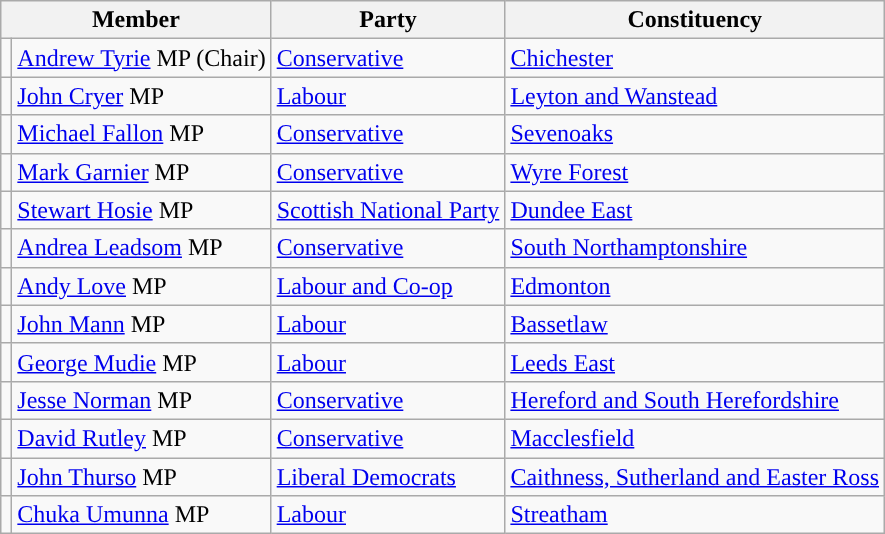<table class="wikitable">
<tr>
<th colspan="2" valign="top">Member</th>
<th valign="top">Party</th>
<th valign="top">Constituency</th>
</tr>
<tr>
<td style="color:inherit;background:"></td>
<td><a href='#'>Andrew Tyrie</a> MP (Chair)</td>
<td><a href='#'>Conservative</a></td>
<td><a href='#'>Chichester</a></td>
</tr>
<tr>
<td style="color:inherit;background:"></td>
<td><a href='#'>John Cryer</a> MP</td>
<td><a href='#'>Labour</a></td>
<td><a href='#'>Leyton and Wanstead</a></td>
</tr>
<tr>
<td style="color:inherit;background:"></td>
<td><a href='#'>Michael Fallon</a> MP</td>
<td><a href='#'>Conservative</a></td>
<td><a href='#'>Sevenoaks</a></td>
</tr>
<tr>
<td style="color:inherit;background:"></td>
<td><a href='#'>Mark Garnier</a> MP</td>
<td><a href='#'>Conservative</a></td>
<td><a href='#'>Wyre Forest</a></td>
</tr>
<tr>
<td style="color:inherit;background:"></td>
<td><a href='#'>Stewart Hosie</a> MP</td>
<td><a href='#'>Scottish National Party</a></td>
<td><a href='#'>Dundee East</a></td>
</tr>
<tr>
<td style="color:inherit;background:"></td>
<td><a href='#'>Andrea Leadsom</a> MP</td>
<td><a href='#'>Conservative</a></td>
<td><a href='#'>South Northamptonshire</a></td>
</tr>
<tr>
<td style="color:inherit;background:"></td>
<td><a href='#'>Andy Love</a> MP</td>
<td><a href='#'>Labour and Co-op</a></td>
<td><a href='#'>Edmonton</a></td>
</tr>
<tr>
<td style="color:inherit;background:"></td>
<td><a href='#'>John Mann</a> MP</td>
<td><a href='#'>Labour</a></td>
<td><a href='#'>Bassetlaw</a></td>
</tr>
<tr>
<td style="color:inherit;background:"></td>
<td><a href='#'>George Mudie</a> MP</td>
<td><a href='#'>Labour</a></td>
<td><a href='#'>Leeds East</a></td>
</tr>
<tr>
<td style="color:inherit;background:"></td>
<td><a href='#'>Jesse Norman</a> MP</td>
<td><a href='#'>Conservative</a></td>
<td><a href='#'>Hereford and South Herefordshire</a></td>
</tr>
<tr>
<td style="color:inherit;background:"></td>
<td><a href='#'>David Rutley</a> MP</td>
<td><a href='#'>Conservative</a></td>
<td><a href='#'>Macclesfield</a></td>
</tr>
<tr>
<td style="color:inherit;background:"></td>
<td><a href='#'>John Thurso</a> MP</td>
<td><a href='#'>Liberal Democrats</a></td>
<td><a href='#'>Caithness, Sutherland and Easter Ross</a></td>
</tr>
<tr>
<td style="color:inherit;background:"></td>
<td><a href='#'>Chuka Umunna</a> MP</td>
<td><a href='#'>Labour</a></td>
<td><a href='#'>Streatham</a></td>
</tr>
</table>
